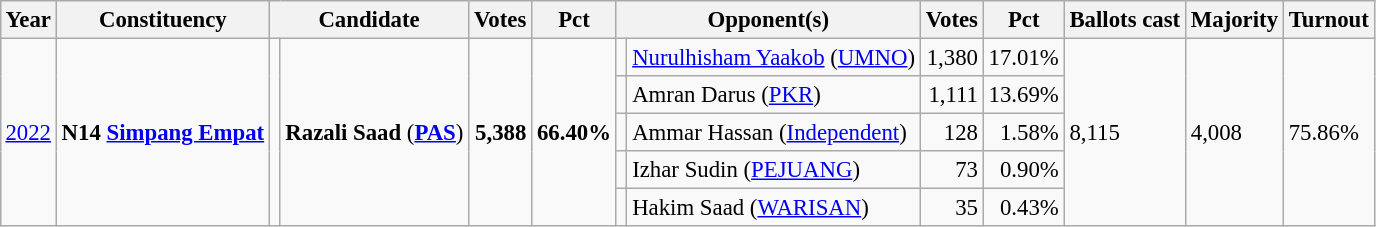<table class="wikitable" style="margin:0.5em ; font-size:95%">
<tr>
<th>Year</th>
<th>Constituency</th>
<th colspan="2">Candidate</th>
<th>Votes</th>
<th>Pct</th>
<th colspan="2">Opponent(s)</th>
<th>Votes</th>
<th>Pct</th>
<th>Ballots cast</th>
<th>Majority</th>
<th>Turnout</th>
</tr>
<tr>
<td rowspan=5><a href='#'>2022</a></td>
<td rowspan=5><strong>N14 <a href='#'>Simpang Empat</a></strong></td>
<td rowspan=5 bgcolor=></td>
<td rowspan=5><strong>Razali Saad</strong> (<a href='#'><strong>PAS</strong></a>)</td>
<td rowspan=5 align="right"><strong>5,388</strong></td>
<td rowspan=5 align="right"><strong>66.40%</strong></td>
<td></td>
<td><a href='#'>Nurulhisham Yaakob</a> (<a href='#'>UMNO</a>)</td>
<td align="right">1,380</td>
<td align="right">17.01%</td>
<td rowspan=5>8,115</td>
<td rowspan=5>4,008</td>
<td rowspan=5>75.86%</td>
</tr>
<tr>
<td></td>
<td>Amran Darus (<a href='#'>PKR</a>)</td>
<td align="right">1,111</td>
<td align="right">13.69%</td>
</tr>
<tr>
<td></td>
<td>Ammar Hassan (<a href='#'>Independent</a>)</td>
<td align="right">128</td>
<td align="right">1.58%</td>
</tr>
<tr>
<td bgcolor=></td>
<td>Izhar Sudin (<a href='#'>PEJUANG</a>)</td>
<td align="right">73</td>
<td align="right">0.90%</td>
</tr>
<tr>
<td></td>
<td>Hakim Saad (<a href='#'>WARISAN</a>)</td>
<td align="right">35</td>
<td align="right">0.43%</td>
</tr>
</table>
